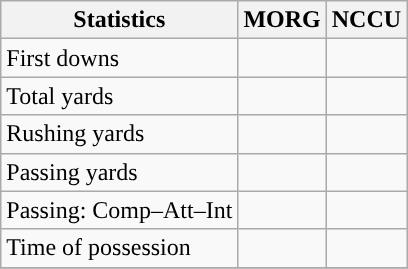<table class="wikitable" style="float: left;">
<tr>
<th>Statistics</th>
<th>MORG</th>
<th>NCCU</th>
</tr>
<tr>
<td>First downs</td>
<td></td>
<td></td>
</tr>
<tr>
<td>Total yards</td>
<td></td>
<td></td>
</tr>
<tr>
<td>Rushing yards</td>
<td></td>
<td></td>
</tr>
<tr>
<td>Passing yards</td>
<td></td>
<td></td>
</tr>
<tr>
<td>Passing: Comp–Att–Int</td>
<td></td>
<td></td>
</tr>
<tr>
<td>Time of possession</td>
<td></td>
<td></td>
</tr>
<tr>
</tr>
</table>
